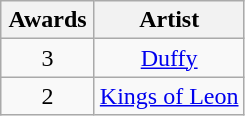<table class="wikitable" rowspan="2" style="text-align:center;">
<tr>
<th scope="col" style="width:55px;">Awards</th>
<th scope="col" style="text-align:center;">Artist</th>
</tr>
<tr>
<td>3</td>
<td><a href='#'>Duffy</a></td>
</tr>
<tr>
<td>2</td>
<td><a href='#'>Kings of Leon</a></td>
</tr>
</table>
